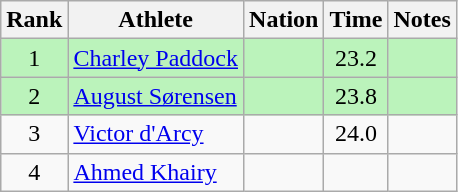<table class="wikitable sortable" style="text-align:center">
<tr>
<th>Rank</th>
<th>Athlete</th>
<th>Nation</th>
<th>Time</th>
<th>Notes</th>
</tr>
<tr bgcolor=bbf3bb>
<td>1</td>
<td align=left><a href='#'>Charley Paddock</a></td>
<td align=left></td>
<td>23.2</td>
<td></td>
</tr>
<tr bgcolor=bbf3bb>
<td>2</td>
<td align=left><a href='#'>August Sørensen</a></td>
<td align=left></td>
<td>23.8</td>
<td></td>
</tr>
<tr>
<td>3</td>
<td align=left><a href='#'>Victor d'Arcy</a></td>
<td align=left></td>
<td>24.0</td>
<td></td>
</tr>
<tr>
<td>4</td>
<td align=left><a href='#'>Ahmed Khairy</a></td>
<td align=left></td>
<td data-sort-value=30.0></td>
<td></td>
</tr>
</table>
